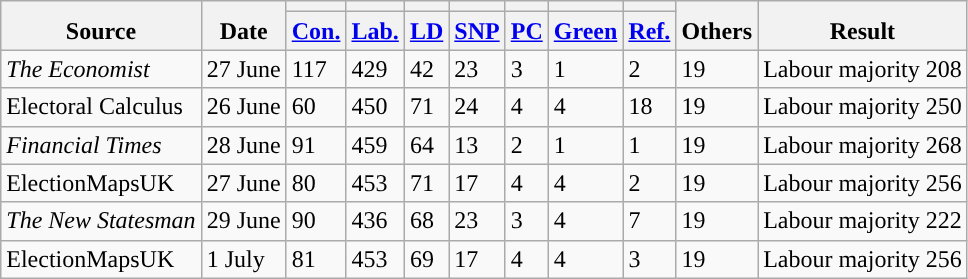<table class="wikitable sortable mw-collapsible">
<tr style="vertical-align:bottom;">
<th rowspan=2>Source</th>
<th rowspan=2>Date</th>
<th style="background:"></th>
<th style="background:"></th>
<th style="background:"></th>
<th style="background:"></th>
<th style="background:"></th>
<th style="background:"></th>
<th style="background:"></th>
<th rowspan=2>Others</th>
<th rowspan=2>Result</th>
</tr>
<tr style="vertical-align:bottom;">
<th><a href='#'>Con.</a></th>
<th><a href='#'>Lab.</a></th>
<th><a href='#'>LD</a></th>
<th><a href='#'>SNP</a></th>
<th><a href='#'>PC</a></th>
<th><a href='#'>Green</a></th>
<th><a href='#'>Ref.</a></th>
</tr>
<tr>
<td><em>The Economist</em></td>
<td>27 June</td>
<td>117</td>
<td>429</td>
<td>42</td>
<td>23</td>
<td>3</td>
<td>1</td>
<td>2</td>
<td>19</td>
<td>Labour majority 208</td>
</tr>
<tr>
<td>Electoral Calculus</td>
<td>26 June</td>
<td>60</td>
<td>450</td>
<td>71</td>
<td>24</td>
<td>4</td>
<td>4</td>
<td>18</td>
<td>19</td>
<td>Labour majority 250</td>
</tr>
<tr>
<td><em>Financial Times</em></td>
<td>28 June</td>
<td>91</td>
<td>459</td>
<td>64</td>
<td>13</td>
<td>2</td>
<td>1</td>
<td>1</td>
<td>19</td>
<td>Labour majority 268</td>
</tr>
<tr>
<td>ElectionMapsUK</td>
<td>27 June</td>
<td>80</td>
<td>453</td>
<td>71</td>
<td>17</td>
<td>4</td>
<td>4</td>
<td>2</td>
<td>19</td>
<td>Labour majority 256</td>
</tr>
<tr>
<td><em>The New Statesman</em></td>
<td>29 June</td>
<td>90</td>
<td>436</td>
<td>68</td>
<td>23</td>
<td>3</td>
<td>4</td>
<td>7</td>
<td>19</td>
<td>Labour majority 222</td>
</tr>
<tr>
<td>ElectionMapsUK</td>
<td>1 July</td>
<td>81</td>
<td>453</td>
<td>69</td>
<td>17</td>
<td>4</td>
<td>4</td>
<td>3</td>
<td>19</td>
<td>Labour majority 256</td>
</tr>
</table>
